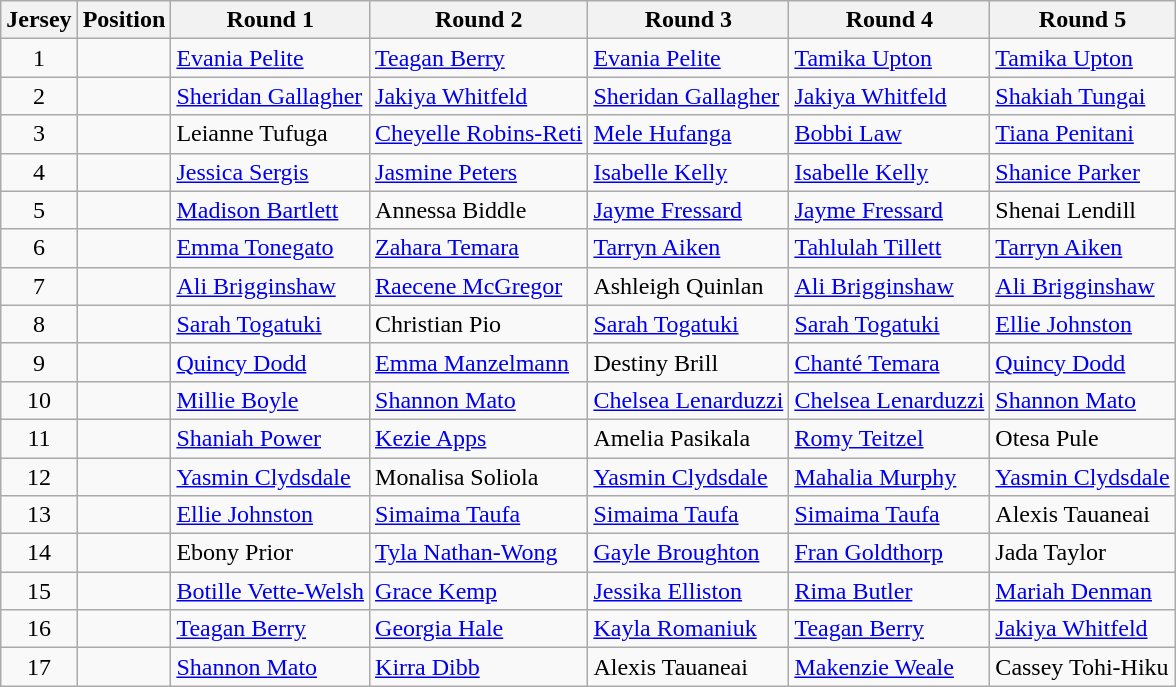<table class="wikitable" style="text-align:left;">
<tr>
<th>Jersey</th>
<th>Position</th>
<th>Round 1</th>
<th>Round 2</th>
<th>Round 3</th>
<th>Round 4</th>
<th>Round 5</th>
</tr>
<tr align=left>
<td align=center>1</td>
<td align=center></td>
<td> <a href='#'>Evania Pelite</a></td>
<td> <a href='#'>Teagan Berry</a></td>
<td> <a href='#'>Evania Pelite</a></td>
<td> <a href='#'>Tamika Upton</a></td>
<td> <a href='#'>Tamika Upton</a></td>
</tr>
<tr align=left>
<td align=center>2</td>
<td align=center></td>
<td> <a href='#'>Sheridan Gallagher</a></td>
<td> <a href='#'>Jakiya Whitfeld</a></td>
<td> <a href='#'>Sheridan Gallagher</a></td>
<td> <a href='#'>Jakiya Whitfeld</a></td>
<td> <a href='#'>Shakiah Tungai</a></td>
</tr>
<tr align=left>
<td align=center>3</td>
<td align=center></td>
<td> Leianne Tufuga</td>
<td> <a href='#'>Cheyelle Robins-Reti</a></td>
<td> <a href='#'>Mele Hufanga</a></td>
<td> <a href='#'>Bobbi Law</a></td>
<td> <a href='#'>Tiana Penitani</a></td>
</tr>
<tr align=left>
<td align=center>4</td>
<td align=center></td>
<td> <a href='#'>Jessica Sergis</a></td>
<td> <a href='#'>Jasmine Peters</a></td>
<td> <a href='#'>Isabelle Kelly</a></td>
<td> <a href='#'>Isabelle Kelly</a></td>
<td> <a href='#'>Shanice Parker</a></td>
</tr>
<tr align=left>
<td align=center>5</td>
<td align=center></td>
<td> <a href='#'>Madison Bartlett</a></td>
<td> Annessa Biddle</td>
<td> <a href='#'>Jayme Fressard</a></td>
<td> <a href='#'>Jayme Fressard</a></td>
<td> Shenai Lendill</td>
</tr>
<tr align=left>
<td align=center>6</td>
<td align=center></td>
<td> <a href='#'>Emma Tonegato</a></td>
<td> <a href='#'>Zahara Temara</a></td>
<td> <a href='#'>Tarryn Aiken</a></td>
<td> <a href='#'>Tahlulah Tillett</a></td>
<td> <a href='#'>Tarryn Aiken</a></td>
</tr>
<tr align=left>
<td align=center>7</td>
<td align=center></td>
<td> <a href='#'>Ali Brigginshaw</a></td>
<td> <a href='#'>Raecene McGregor</a></td>
<td> Ashleigh Quinlan</td>
<td> <a href='#'>Ali Brigginshaw</a></td>
<td> <a href='#'>Ali Brigginshaw</a></td>
</tr>
<tr align=left>
<td align=center>8</td>
<td align=center></td>
<td> <a href='#'>Sarah Togatuki</a></td>
<td> Christian Pio</td>
<td> <a href='#'>Sarah Togatuki</a></td>
<td> <a href='#'>Sarah Togatuki</a></td>
<td> <a href='#'>Ellie Johnston</a></td>
</tr>
<tr align=left>
<td align=center>9</td>
<td align=center></td>
<td> <a href='#'>Quincy Dodd</a></td>
<td> <a href='#'>Emma Manzelmann</a></td>
<td> Destiny Brill</td>
<td> <a href='#'>Chanté Temara</a></td>
<td> <a href='#'>Quincy Dodd</a></td>
</tr>
<tr align=left>
<td align=center>10</td>
<td align=center></td>
<td> <a href='#'>Millie Boyle</a></td>
<td> <a href='#'>Shannon Mato</a></td>
<td> <a href='#'>Chelsea Lenarduzzi</a></td>
<td> <a href='#'>Chelsea Lenarduzzi</a></td>
<td> <a href='#'>Shannon Mato</a></td>
</tr>
<tr align=left>
<td align=center>11</td>
<td align=center></td>
<td> <a href='#'>Shaniah Power</a></td>
<td> <a href='#'>Kezie Apps</a></td>
<td> Amelia Pasikala</td>
<td> <a href='#'>Romy Teitzel</a></td>
<td> Otesa Pule</td>
</tr>
<tr align=left>
<td align=center>12</td>
<td align=center></td>
<td> <a href='#'>Yasmin Clydsdale</a></td>
<td> Monalisa Soliola</td>
<td> <a href='#'>Yasmin Clydsdale</a></td>
<td> <a href='#'>Mahalia Murphy</a></td>
<td> <a href='#'>Yasmin Clydsdale</a></td>
</tr>
<tr align=left>
<td align=center>13</td>
<td align=center></td>
<td> <a href='#'>Ellie Johnston</a></td>
<td> <a href='#'>Simaima Taufa</a></td>
<td> <a href='#'>Simaima Taufa</a></td>
<td> <a href='#'>Simaima Taufa</a></td>
<td> Alexis Tauaneai</td>
</tr>
<tr align=left>
<td align=center>14</td>
<td align=center></td>
<td> Ebony Prior</td>
<td> <a href='#'>Tyla Nathan-Wong</a></td>
<td> <a href='#'>Gayle Broughton</a></td>
<td> <a href='#'>Fran Goldthorp</a></td>
<td> Jada Taylor</td>
</tr>
<tr align=left>
<td align=center>15</td>
<td align=center></td>
<td> <a href='#'>Botille Vette-Welsh</a></td>
<td> <a href='#'>Grace Kemp</a></td>
<td> <a href='#'>Jessika Elliston</a></td>
<td> <a href='#'>Rima Butler</a></td>
<td> <a href='#'>Mariah Denman</a></td>
</tr>
<tr align=left>
<td align=center>16</td>
<td align=center></td>
<td> <a href='#'>Teagan Berry</a></td>
<td> <a href='#'>Georgia Hale</a></td>
<td> <a href='#'>Kayla Romaniuk</a></td>
<td> <a href='#'>Teagan Berry</a></td>
<td> <a href='#'>Jakiya Whitfeld</a></td>
</tr>
<tr align=left>
<td align=center>17</td>
<td align=center></td>
<td> <a href='#'>Shannon Mato</a></td>
<td> <a href='#'>Kirra Dibb</a></td>
<td> Alexis Tauaneai</td>
<td> <a href='#'>Makenzie Weale</a></td>
<td> Cassey Tohi-Hiku</td>
</tr>
</table>
